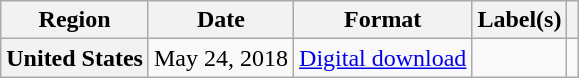<table class="wikitable plainrowheaders">
<tr>
<th scope="col">Region</th>
<th scope="col">Date</th>
<th scope="col">Format</th>
<th scope="col">Label(s)</th>
<th scope="col"></th>
</tr>
<tr>
<th scope="row">United States</th>
<td>May 24, 2018</td>
<td><a href='#'>Digital download</a></td>
<td></td>
<td></td>
</tr>
</table>
